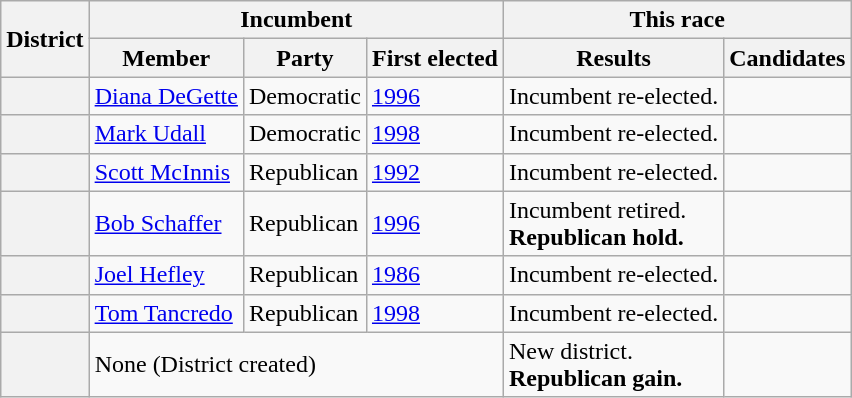<table class=wikitable>
<tr>
<th rowspan=2>District</th>
<th colspan=3>Incumbent</th>
<th colspan=2>This race</th>
</tr>
<tr>
<th>Member</th>
<th>Party</th>
<th>First elected</th>
<th>Results</th>
<th>Candidates</th>
</tr>
<tr>
<th></th>
<td><a href='#'>Diana DeGette</a></td>
<td>Democratic</td>
<td><a href='#'>1996</a></td>
<td>Incumbent re-elected.</td>
<td nowrap></td>
</tr>
<tr>
<th></th>
<td><a href='#'>Mark Udall</a></td>
<td>Democratic</td>
<td><a href='#'>1998</a></td>
<td>Incumbent re-elected.</td>
<td nowrap></td>
</tr>
<tr>
<th></th>
<td><a href='#'>Scott McInnis</a></td>
<td>Republican</td>
<td><a href='#'>1992</a></td>
<td>Incumbent re-elected.</td>
<td nowrap></td>
</tr>
<tr>
<th></th>
<td><a href='#'>Bob Schaffer</a></td>
<td>Republican</td>
<td><a href='#'>1996</a></td>
<td>Incumbent retired.<br><strong>Republican hold.</strong></td>
<td nowrap></td>
</tr>
<tr>
<th></th>
<td><a href='#'>Joel Hefley</a></td>
<td>Republican</td>
<td><a href='#'>1986</a></td>
<td>Incumbent re-elected.</td>
<td nowrap></td>
</tr>
<tr>
<th></th>
<td><a href='#'>Tom Tancredo</a></td>
<td>Republican</td>
<td><a href='#'>1998</a></td>
<td>Incumbent re-elected.</td>
<td nowrap></td>
</tr>
<tr>
<th></th>
<td colspan=3>None (District created)</td>
<td>New district.<br><strong>Republican gain.</strong></td>
<td nowrap></td>
</tr>
</table>
